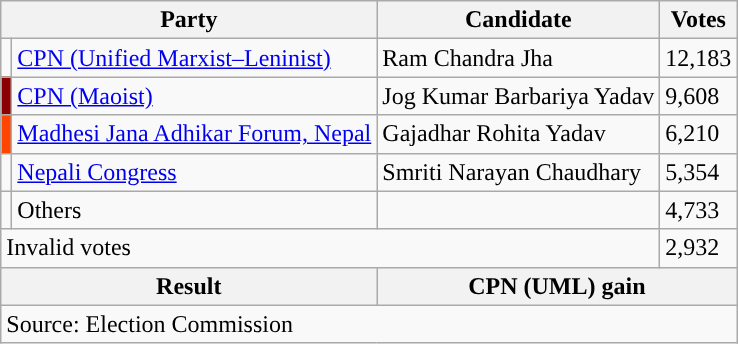<table class="wikitable">
<tr>
<th colspan="2">Party</th>
<th>Candidate</th>
<th>Votes</th>
</tr>
<tr>
<td style="background-color:"></td>
<td><a href='#'>CPN (Unified Marxist–Leninist)</a></td>
<td>Ram Chandra Jha</td>
<td>12,183</td>
</tr>
<tr>
<td style="background-color:darkred"></td>
<td><a href='#'>CPN (Maoist)</a></td>
<td>Jog Kumar Barbariya Yadav</td>
<td>9,608</td>
</tr>
<tr>
<td style="background-color:orangered"></td>
<td><a href='#'>Madhesi Jana Adhikar Forum, Nepal</a></td>
<td>Gajadhar Rohita Yadav</td>
<td>6,210</td>
</tr>
<tr>
<td style="background-color:"></td>
<td><a href='#'>Nepali Congress</a></td>
<td>Smriti Narayan Chaudhary</td>
<td>5,354</td>
</tr>
<tr>
<td></td>
<td>Others</td>
<td></td>
<td>4,733</td>
</tr>
<tr>
<td colspan="3">Invalid votes</td>
<td>2,932</td>
</tr>
<tr>
<th colspan="2">Result</th>
<th colspan="2">CPN (UML) gain</th>
</tr>
<tr>
<td colspan="4">Source: Election Commission</td>
</tr>
</table>
